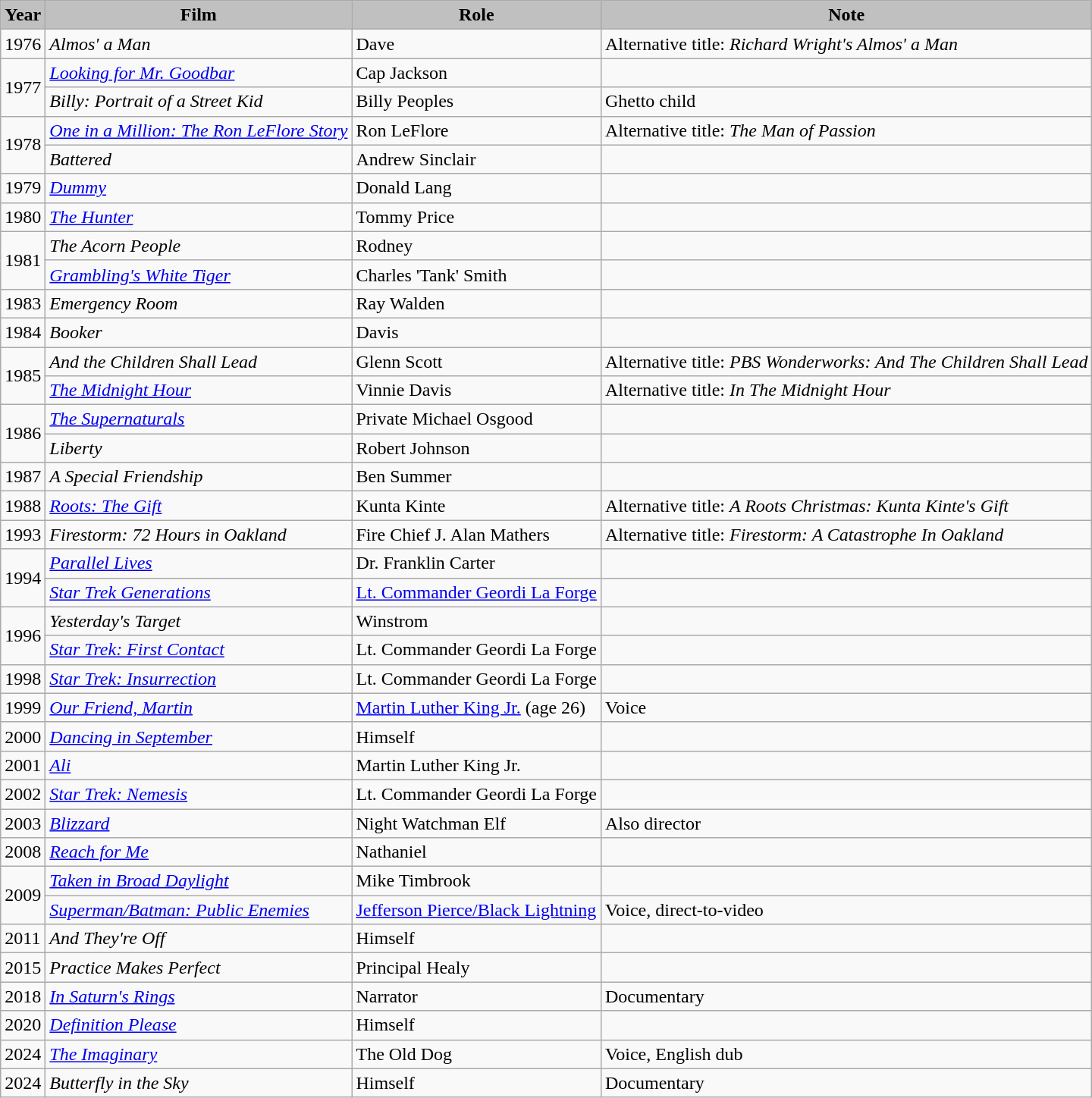<table class="wikitable">
<tr>
<th style="background: #C0C0C0">Year</th>
<th style="background: #C0C0C0">Film</th>
<th style="background: #C0C0C0">Role</th>
<th style="background: #C0C0C0">Note</th>
</tr>
<tr>
<td>1976</td>
<td><em>Almos' a Man</em></td>
<td>Dave</td>
<td>Alternative title: <em>Richard Wright's Almos' a Man</em></td>
</tr>
<tr Alex Haley's 1976 novel Roots: The Saga of an American Family. The series first aired on ABC in January 1977>
<td rowspan="2">1977</td>
<td><em><a href='#'>Looking for Mr. Goodbar</a></em></td>
<td>Cap Jackson</td>
<td></td>
</tr>
<tr>
<td><em>Billy: Portrait of a Street Kid</em></td>
<td>Billy Peoples</td>
<td>Ghetto child</td>
</tr>
<tr>
<td rowspan="2">1978</td>
<td><em><a href='#'>One in a Million: The Ron LeFlore Story</a></em></td>
<td>Ron LeFlore</td>
<td>Alternative title: <em>The Man of Passion</em></td>
</tr>
<tr>
<td><em>Battered</em></td>
<td>Andrew Sinclair</td>
<td></td>
</tr>
<tr>
<td>1979</td>
<td><em><a href='#'>Dummy</a></em></td>
<td>Donald Lang</td>
<td></td>
</tr>
<tr>
<td>1980</td>
<td><em><a href='#'>The Hunter</a></em></td>
<td>Tommy Price</td>
<td></td>
</tr>
<tr>
<td rowspan="2">1981</td>
<td><em>The Acorn People</em></td>
<td>Rodney</td>
<td></td>
</tr>
<tr>
<td><em><a href='#'>Grambling's White Tiger</a></em></td>
<td>Charles 'Tank' Smith</td>
<td></td>
</tr>
<tr>
<td>1983</td>
<td><em>Emergency Room</em></td>
<td>Ray Walden</td>
<td></td>
</tr>
<tr>
<td>1984</td>
<td><em>Booker</em></td>
<td>Davis</td>
<td></td>
</tr>
<tr>
<td rowspan="2">1985</td>
<td><em>And the Children Shall Lead</em></td>
<td>Glenn Scott</td>
<td>Alternative title: <em>PBS Wonderworks: And The Children Shall Lead</em></td>
</tr>
<tr>
<td><em><a href='#'>The Midnight Hour</a></em></td>
<td>Vinnie Davis</td>
<td>Alternative title: <em>In The Midnight Hour</em></td>
</tr>
<tr>
<td rowspan="2">1986</td>
<td><em><a href='#'>The Supernaturals</a></em></td>
<td>Private Michael Osgood</td>
<td></td>
</tr>
<tr>
<td><em>Liberty</em></td>
<td>Robert Johnson</td>
<td></td>
</tr>
<tr>
<td>1987</td>
<td><em>A Special Friendship</em></td>
<td>Ben Summer</td>
<td></td>
</tr>
<tr>
<td>1988</td>
<td><em><a href='#'>Roots: The Gift</a></em></td>
<td>Kunta Kinte</td>
<td>Alternative title: <em>A Roots Christmas: Kunta Kinte's Gift</em></td>
</tr>
<tr>
<td>1993</td>
<td><em>Firestorm: 72 Hours in Oakland</em></td>
<td>Fire Chief J. Alan Mathers</td>
<td>Alternative title: <em>Firestorm: A Catastrophe In Oakland</em></td>
</tr>
<tr>
<td rowspan="2">1994</td>
<td><em><a href='#'>Parallel Lives</a></em></td>
<td>Dr. Franklin Carter</td>
<td></td>
</tr>
<tr>
<td><em><a href='#'>Star Trek Generations</a></em></td>
<td><a href='#'>Lt. Commander Geordi La Forge</a></td>
<td></td>
</tr>
<tr>
<td rowspan="2">1996</td>
<td><em>Yesterday's Target</em></td>
<td>Winstrom</td>
<td></td>
</tr>
<tr>
<td><em><a href='#'>Star Trek: First Contact</a></em></td>
<td>Lt. Commander Geordi La Forge</td>
<td></td>
</tr>
<tr>
<td>1998</td>
<td><em><a href='#'>Star Trek: Insurrection</a></em></td>
<td>Lt. Commander Geordi La Forge</td>
<td></td>
</tr>
<tr>
<td>1999</td>
<td><em><a href='#'>Our Friend, Martin</a></em></td>
<td><a href='#'>Martin Luther King Jr.</a> (age 26)</td>
<td>Voice</td>
</tr>
<tr>
<td>2000</td>
<td><em><a href='#'>Dancing in September</a></em></td>
<td>Himself</td>
<td></td>
</tr>
<tr>
<td>2001</td>
<td><em><a href='#'>Ali</a></em></td>
<td>Martin Luther King Jr.</td>
<td></td>
</tr>
<tr>
<td>2002</td>
<td><em><a href='#'>Star Trek: Nemesis</a></em></td>
<td>Lt. Commander Geordi La Forge</td>
<td></td>
</tr>
<tr>
<td>2003</td>
<td><em><a href='#'>Blizzard</a></em></td>
<td>Night Watchman Elf</td>
<td>Also director</td>
</tr>
<tr>
<td>2008</td>
<td><em><a href='#'>Reach for Me</a></em></td>
<td>Nathaniel</td>
<td></td>
</tr>
<tr>
<td rowspan="2">2009</td>
<td><em><a href='#'>Taken in Broad Daylight</a></em></td>
<td>Mike Timbrook</td>
<td></td>
</tr>
<tr>
<td><em><a href='#'>Superman/Batman: Public Enemies</a></em></td>
<td><a href='#'>Jefferson Pierce/Black Lightning</a></td>
<td>Voice, direct-to-video</td>
</tr>
<tr>
<td>2011</td>
<td><em>And They're Off</em></td>
<td>Himself</td>
<td></td>
</tr>
<tr>
<td>2015</td>
<td><em>Practice Makes Perfect</em></td>
<td>Principal Healy</td>
<td></td>
</tr>
<tr>
<td>2018</td>
<td><em><a href='#'>In Saturn's Rings</a></em></td>
<td>Narrator</td>
<td>Documentary</td>
</tr>
<tr>
<td>2020</td>
<td><em><a href='#'>Definition Please</a></em></td>
<td>Himself</td>
<td></td>
</tr>
<tr>
<td>2024</td>
<td><em><a href='#'>The Imaginary</a></em></td>
<td>The Old Dog</td>
<td>Voice, English dub</td>
</tr>
<tr>
<td>2024</td>
<td><em>Butterfly in the Sky</em></td>
<td>Himself</td>
<td>Documentary</td>
</tr>
</table>
